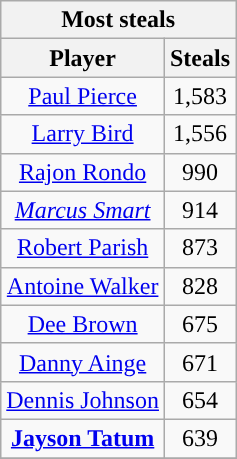<table class="wikitable sortable" style="text-align:center">
<tr>
<th colspan="2" style="text-align:center; ">Most steals</th>
</tr>
<tr>
<th style="text-align:center; ">Player</th>
<th style="text-align:center; ">Steals</th>
</tr>
<tr>
<td><a href='#'>Paul Pierce</a></td>
<td>1,583</td>
</tr>
<tr>
<td><a href='#'>Larry Bird</a></td>
<td>1,556</td>
</tr>
<tr>
<td><a href='#'>Rajon Rondo</a></td>
<td>990</td>
</tr>
<tr>
<td><em><a href='#'>Marcus Smart</a></em></td>
<td>914</td>
</tr>
<tr>
<td><a href='#'>Robert Parish</a></td>
<td>873</td>
</tr>
<tr>
<td><a href='#'>Antoine Walker</a></td>
<td>828</td>
</tr>
<tr>
<td><a href='#'>Dee Brown</a></td>
<td>675</td>
</tr>
<tr>
<td><a href='#'>Danny Ainge</a></td>
<td>671</td>
</tr>
<tr>
<td><a href='#'>Dennis Johnson</a></td>
<td>654</td>
</tr>
<tr>
<td><strong><a href='#'>Jayson Tatum</a></strong></td>
<td>639</td>
</tr>
<tr>
</tr>
</table>
